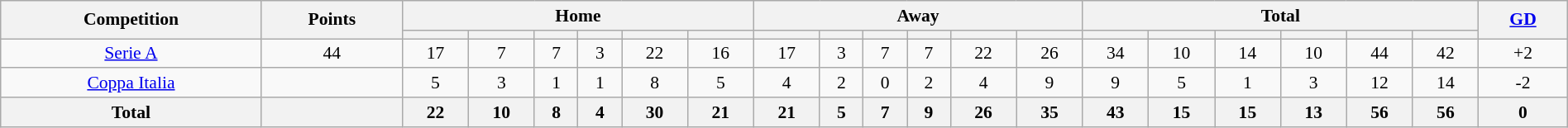<table class="wikitable" style="font-size:90%;width:100%;margin:auto;clear:both;text-align:center;">
<tr>
<th rowspan="2">Competition</th>
<th rowspan="2">Points</th>
<th colspan="6">Home</th>
<th colspan="6">Away</th>
<th colspan="6">Total</th>
<th rowspan="2"><a href='#'>GD</a></th>
</tr>
<tr>
<th></th>
<th></th>
<th></th>
<th></th>
<th></th>
<th></th>
<th></th>
<th></th>
<th></th>
<th></th>
<th></th>
<th></th>
<th></th>
<th></th>
<th></th>
<th></th>
<th></th>
<th></th>
</tr>
<tr>
<td> <a href='#'>Serie A</a></td>
<td>44</td>
<td>17</td>
<td>7</td>
<td>7</td>
<td>3</td>
<td>22</td>
<td>16</td>
<td>17</td>
<td>3</td>
<td>7</td>
<td>7</td>
<td>22</td>
<td>26</td>
<td>34</td>
<td>10</td>
<td>14</td>
<td>10</td>
<td>44</td>
<td>42</td>
<td>+2</td>
</tr>
<tr>
<td> <a href='#'>Coppa Italia</a></td>
<td></td>
<td>5</td>
<td>3</td>
<td>1</td>
<td>1</td>
<td>8</td>
<td>5</td>
<td>4</td>
<td>2</td>
<td>0</td>
<td>2</td>
<td>4</td>
<td>9</td>
<td>9</td>
<td>5</td>
<td>1</td>
<td>3</td>
<td>12</td>
<td>14</td>
<td>-2</td>
</tr>
<tr>
<th>Total</th>
<th></th>
<th>22</th>
<th>10</th>
<th>8</th>
<th>4</th>
<th>30</th>
<th>21</th>
<th>21</th>
<th>5</th>
<th>7</th>
<th>9</th>
<th>26</th>
<th>35</th>
<th>43</th>
<th>15</th>
<th>15</th>
<th>13</th>
<th>56</th>
<th>56</th>
<th>0</th>
</tr>
</table>
